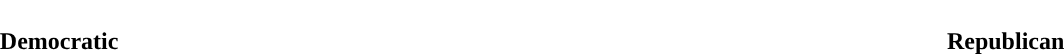<table style="width:100%; text-align:center">
<tr style="color:white">
<td style="background:"><strong>292</strong></td>
<td style="background:"><strong>143</strong></td>
</tr>
<tr>
<td><span><strong>Democratic</strong></span></td>
<td><span><strong>Republican</strong></span></td>
</tr>
</table>
